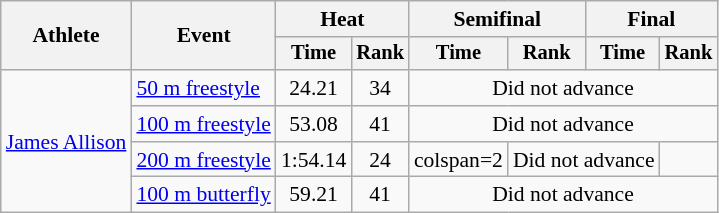<table class=wikitable style=font-size:90%>
<tr>
<th rowspan=2>Athlete</th>
<th rowspan=2>Event</th>
<th colspan=2>Heat</th>
<th colspan=2>Semifinal</th>
<th colspan=2>Final</th>
</tr>
<tr style=font-size:95%>
<th>Time</th>
<th>Rank</th>
<th>Time</th>
<th>Rank</th>
<th>Time</th>
<th>Rank</th>
</tr>
<tr align=center>
<td align=left rowspan=4><a href='#'>James Allison</a></td>
<td align=left rowspan="1"><a href='#'>50 m freestyle</a></td>
<td>24.21</td>
<td>34</td>
<td colspan=4>Did not advance</td>
</tr>
<tr align=center>
<td align=left rowspan="1"><a href='#'>100 m freestyle</a></td>
<td>53.08</td>
<td>41</td>
<td colspan=4>Did not advance</td>
</tr>
<tr align=center>
<td align=left rowspan="1"><a href='#'>200 m freestyle</a></td>
<td>1:54.14</td>
<td>24</td>
<td>colspan=2 </td>
<td colspan=2>Did not advance</td>
</tr>
<tr align=center>
<td align=left rowspan="1"><a href='#'>100 m butterfly</a></td>
<td>59.21</td>
<td>41</td>
<td colspan=4>Did not advance</td>
</tr>
</table>
